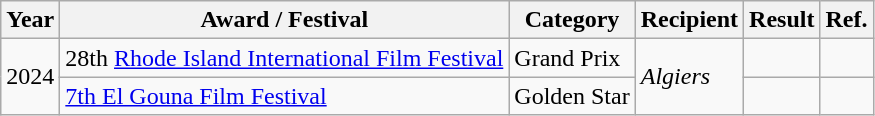<table class="wikitable">
<tr>
<th>Year</th>
<th>Award / Festival</th>
<th>Category</th>
<th>Recipient</th>
<th>Result</th>
<th>Ref.</th>
</tr>
<tr>
<td rowspan="2">2024</td>
<td>28th <a href='#'>Rhode Island International Film Festival</a></td>
<td>Grand Prix</td>
<td rowspan="2"><em>Algiers</em></td>
<td></td>
<td></td>
</tr>
<tr>
<td><a href='#'>7th El Gouna Film Festival</a></td>
<td>Golden Star</td>
<td></td>
<td></td>
</tr>
</table>
